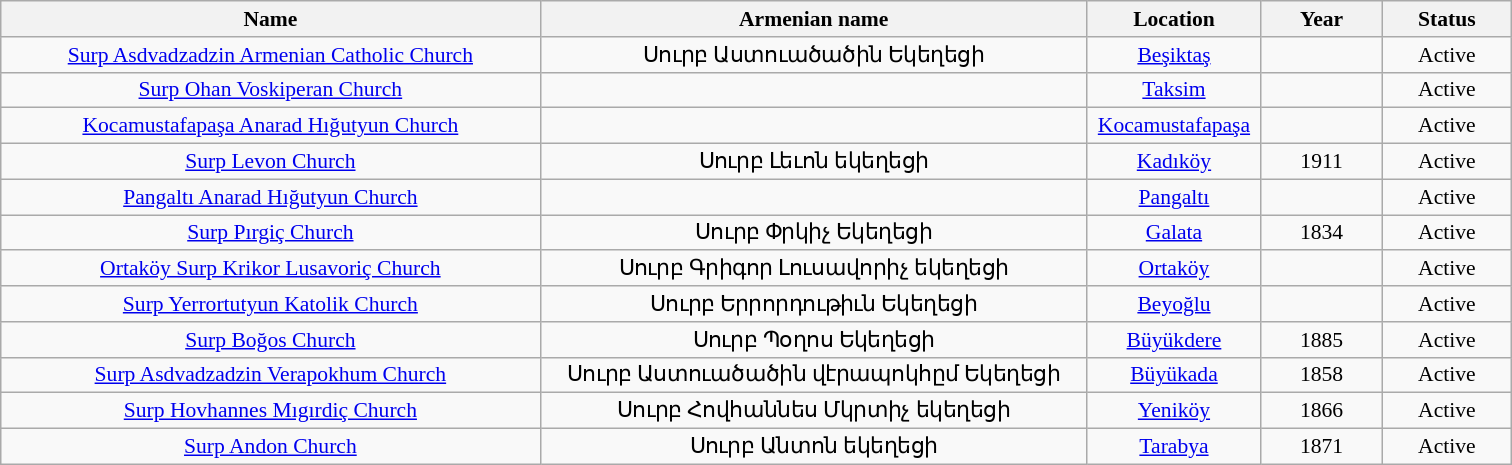<table class="wikitable sortable" style="font-size:0.90em; width:70em; text-align:center; float: ">
<tr>
<th style="width:40em;">Name</th>
<th style="width:40em;">Armenian name</th>
<th style="width:8em;">Location</th>
<th style="width:8em;">Year</th>
<th style="width:8em;">Status</th>
</tr>
<tr>
<td align="center"><a href='#'> Surp Asdvadzadzin Armenian Catholic Church</a></td>
<td align="center">Սուրբ Աստուածածին Եկեղեցի</td>
<td align="center"><a href='#'>Beşiktaş</a></td>
<td align="center"></td>
<td align="center">Active</td>
</tr>
<tr>
<td align="center"><a href='#'>Surp Ohan Voskiperan Church</a></td>
<td align="center"></td>
<td align="center"><a href='#'>Taksim</a></td>
<td align="center"></td>
<td align="center">Active</td>
</tr>
<tr>
<td align="center"><a href='#'>Kocamustafapaşa Anarad Hığutyun Church</a></td>
<td align="center"></td>
<td align="center"><a href='#'>Kocamustafapaşa</a></td>
<td align="center"></td>
<td align="center">Active</td>
</tr>
<tr>
<td align="center"><a href='#'>Surp Levon Church</a></td>
<td align="center">Սուրբ Լեւոն եկեղեցի</td>
<td align="center"><a href='#'>Kadıköy</a></td>
<td align="center">1911</td>
<td align="center">Active</td>
</tr>
<tr>
<td align="center"><a href='#'>Pangaltı Anarad Hığutyun Church</a></td>
<td align="center"></td>
<td align="center"><a href='#'>Pangaltı</a></td>
<td align="center"></td>
<td align="center">Active</td>
</tr>
<tr>
<td align="center"><a href='#'>Surp Pırgiç Church</a></td>
<td align="center">Սուրբ Փրկիչ Եկեղեցի</td>
<td align="center"><a href='#'>Galata</a></td>
<td align="center">1834</td>
<td align="center">Active</td>
</tr>
<tr>
<td align="center"><a href='#'>Ortaköy Surp Krikor Lusavoriç Church</a></td>
<td align="center">Սուրբ Գրիգոր Լուսավորիչ եկեղեցի</td>
<td align="center"><a href='#'>Ortaköy</a></td>
<td align="center"></td>
<td align="center">Active</td>
</tr>
<tr>
<td align="center"><a href='#'> Surp Yerrortutyun Katolik Church</a></td>
<td align="center">Սուրբ Երրորդութիւն Եկեղեցի</td>
<td align="center"><a href='#'>Beyoğlu</a></td>
<td align="center"></td>
<td align="center">Active</td>
</tr>
<tr>
<td align="center"><a href='#'>Surp Boğos Church</a></td>
<td align="center">Սուրբ Պօղոս Եկեղեցի</td>
<td align="center"><a href='#'>Büyükdere</a></td>
<td align="center">1885</td>
<td align="center">Active</td>
</tr>
<tr>
<td align="center"><a href='#'>Surp Asdvadzadzin Verapokhum Church</a></td>
<td align="center">Սուրբ Աստուածածին վէրապոկհըմ Եկեղեցի</td>
<td align="center"><a href='#'>Büyükada</a></td>
<td align="center">1858</td>
<td align="center">Active</td>
</tr>
<tr>
<td align="center"><a href='#'>Surp Hovhannes Mıgırdiç Church</a></td>
<td align="center">Սուրբ Հովհաննես Մկրտիչ եկեղեցի</td>
<td align="center"><a href='#'>Yeniköy</a></td>
<td align="center">1866</td>
<td align="center">Active</td>
</tr>
<tr>
<td align="center"><a href='#'>Surp Andon Church</a></td>
<td align="center">Սուրբ Անտոն եկեղեցի</td>
<td align="center"><a href='#'>Tarabya</a></td>
<td align="center">1871</td>
<td align="center">Active</td>
</tr>
</table>
